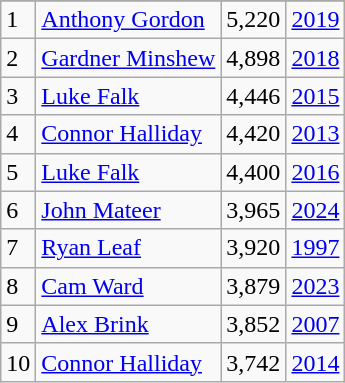<table class="wikitable">
<tr>
</tr>
<tr>
<td>1</td>
<td><a href='#'>Anthony Gordon</a></td>
<td><abbr>5,220</abbr></td>
<td><a href='#'>2019</a></td>
</tr>
<tr>
<td>2</td>
<td><a href='#'>Gardner Minshew</a></td>
<td><abbr>4,898</abbr></td>
<td><a href='#'>2018</a></td>
</tr>
<tr>
<td>3</td>
<td><a href='#'>Luke Falk</a></td>
<td><abbr>4,446</abbr></td>
<td><a href='#'>2015</a></td>
</tr>
<tr>
<td>4</td>
<td><a href='#'>Connor Halliday</a></td>
<td><abbr>4,420</abbr></td>
<td><a href='#'>2013</a></td>
</tr>
<tr>
<td>5</td>
<td><a href='#'>Luke Falk</a></td>
<td><abbr>4,400</abbr></td>
<td><a href='#'>2016</a></td>
</tr>
<tr>
<td>6</td>
<td><a href='#'>John Mateer</a></td>
<td><abbr>3,965</abbr></td>
<td><a href='#'>2024</a></td>
</tr>
<tr>
<td>7</td>
<td><a href='#'>Ryan Leaf</a></td>
<td><abbr>3,920</abbr></td>
<td><a href='#'>1997</a></td>
</tr>
<tr>
<td>8</td>
<td><a href='#'>Cam Ward</a></td>
<td><abbr>3,879</abbr></td>
<td><a href='#'>2023</a></td>
</tr>
<tr>
<td>9</td>
<td><a href='#'>Alex Brink</a></td>
<td><abbr>3,852</abbr></td>
<td><a href='#'>2007</a></td>
</tr>
<tr>
<td>10</td>
<td><a href='#'>Connor Halliday</a></td>
<td><abbr>3,742</abbr></td>
<td><a href='#'>2014</a></td>
</tr>
</table>
